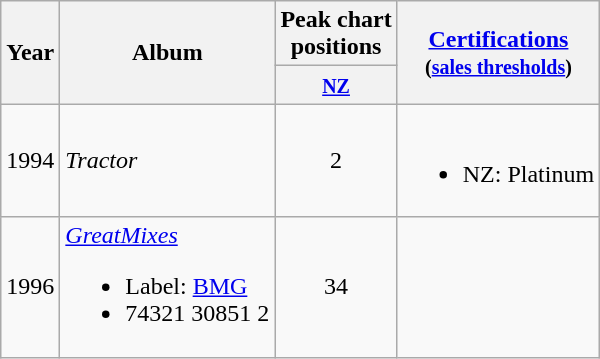<table class="wikitable">
<tr>
<th rowspan="2">Year</th>
<th rowspan="2">Album</th>
<th>Peak chart<br>positions</th>
<th rowspan="2"><a href='#'>Certifications</a><br><small>(<a href='#'>sales thresholds</a>)</small></th>
</tr>
<tr>
<th><small><a href='#'>NZ</a></small><br></th>
</tr>
<tr>
<td>1994</td>
<td><em>Tractor</em></td>
<td align="center">2</td>
<td><br><ul><li>NZ: Platinum</li></ul></td>
</tr>
<tr>
<td>1996</td>
<td><em><a href='#'>GreatMixes</a></em><br><ul><li>Label: <a href='#'>BMG</a></li><li>74321 30851 2</li></ul></td>
<td align="center">34</td>
<td></td>
</tr>
</table>
